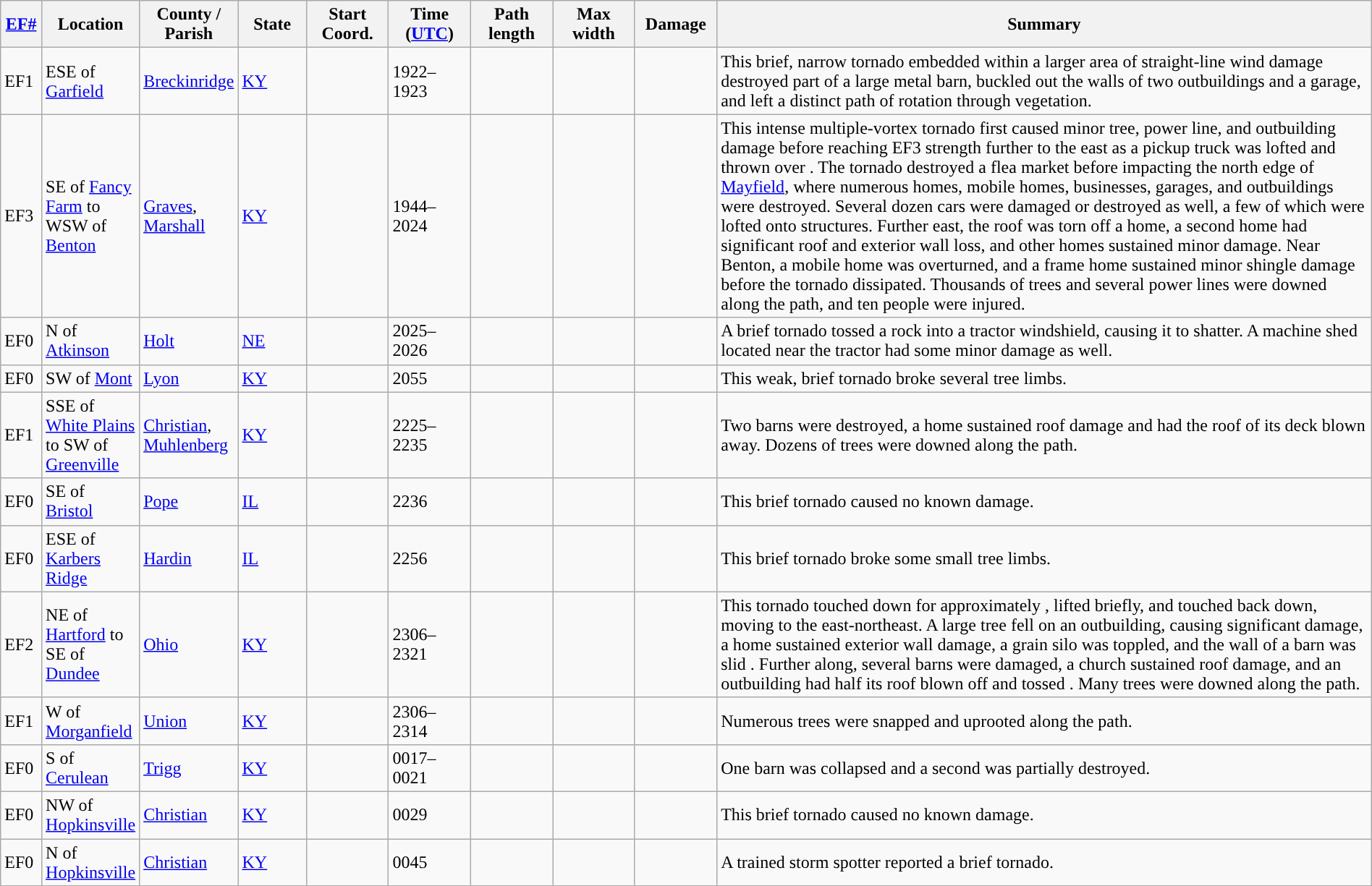<table class="wikitable sortable" style="width:100%;">
<tr>
<th scope="col"  style="width:3%; text-align:center;"><a href='#'>EF#</a></th>
<th scope="col"  style="width:7%; text-align:center;" class="unsortable">Location</th>
<th scope="col"  style="width:6%; text-align:center;" class="unsortable">County / Parish</th>
<th scope="col"  style="width:5%; text-align:center;">State</th>
<th scope="col"  style="width:6%; text-align:center;">Start Coord.</th>
<th scope="col"  style="width:6%; text-align:center;">Time (<a href='#'>UTC</a>)</th>
<th scope="col"  style="width:6%; text-align:center;">Path length</th>
<th scope="col"  style="width:6%; text-align:center;">Max width</th>
<th scope="col"  style="width:6%; text-align:center;">Damage</th>
<th scope="col" class="unsortable" style="width:48%; text-align:center;">Summary</th>
</tr>
<tr>
<td>EF1</td>
<td>ESE of <a href='#'>Garfield</a></td>
<td><a href='#'>Breckinridge</a></td>
<td><a href='#'>KY</a></td>
<td></td>
<td>1922–1923</td>
<td></td>
<td></td>
<td></td>
<td>This brief, narrow tornado embedded within a larger area of straight-line wind damage destroyed part of a large metal barn, buckled out the walls of two outbuildings and a garage, and left a distinct path of rotation through vegetation.</td>
</tr>
<tr>
<td>EF3</td>
<td>SE of <a href='#'>Fancy Farm</a> to WSW of <a href='#'>Benton</a></td>
<td><a href='#'>Graves</a>, <a href='#'>Marshall</a></td>
<td><a href='#'>KY</a></td>
<td></td>
<td>1944–2024</td>
<td></td>
<td></td>
<td></td>
<td>This intense multiple-vortex tornado first caused minor tree, power line, and outbuilding damage before reaching EF3 strength further to the east as a pickup truck was lofted and thrown over . The tornado destroyed a flea market before impacting the north edge of <a href='#'>Mayfield</a>, where numerous homes, mobile homes, businesses, garages, and outbuildings were destroyed. Several dozen cars were damaged or destroyed as well, a few of which were lofted onto structures. Further east, the roof was torn off a home, a second home had significant roof and exterior wall loss, and other homes sustained minor damage. Near Benton, a mobile home was overturned, and a frame home sustained minor shingle damage before the tornado dissipated. Thousands of trees and several power lines were downed along the path, and ten people were injured.</td>
</tr>
<tr>
<td>EF0</td>
<td>N of <a href='#'>Atkinson</a></td>
<td><a href='#'>Holt</a></td>
<td><a href='#'>NE</a></td>
<td></td>
<td>2025–2026</td>
<td></td>
<td></td>
<td></td>
<td>A brief tornado tossed a rock into a tractor windshield, causing it to shatter. A machine shed located near the tractor had some minor damage as well.</td>
</tr>
<tr>
<td>EF0</td>
<td>SW of <a href='#'>Mont</a></td>
<td><a href='#'>Lyon</a></td>
<td><a href='#'>KY</a></td>
<td></td>
<td>2055</td>
<td></td>
<td></td>
<td></td>
<td>This weak, brief tornado broke several tree limbs.</td>
</tr>
<tr>
<td>EF1</td>
<td>SSE of <a href='#'>White Plains</a> to SW of <a href='#'>Greenville</a></td>
<td><a href='#'>Christian</a>, <a href='#'>Muhlenberg</a></td>
<td><a href='#'>KY</a></td>
<td></td>
<td>2225–2235</td>
<td></td>
<td></td>
<td></td>
<td>Two barns were destroyed, a home sustained roof damage and had the roof of its deck blown away. Dozens of trees were downed along the path.</td>
</tr>
<tr>
<td>EF0</td>
<td>SE of <a href='#'>Bristol</a></td>
<td><a href='#'>Pope</a></td>
<td><a href='#'>IL</a></td>
<td></td>
<td>2236</td>
<td></td>
<td></td>
<td></td>
<td>This brief tornado caused no known damage.</td>
</tr>
<tr>
<td>EF0</td>
<td>ESE of <a href='#'>Karbers Ridge</a></td>
<td><a href='#'>Hardin</a></td>
<td><a href='#'>IL</a></td>
<td></td>
<td>2256</td>
<td></td>
<td></td>
<td></td>
<td>This brief tornado broke some small tree limbs.</td>
</tr>
<tr>
<td>EF2</td>
<td>NE of <a href='#'>Hartford</a> to SE of <a href='#'>Dundee</a></td>
<td><a href='#'>Ohio</a></td>
<td><a href='#'>KY</a></td>
<td></td>
<td>2306–2321</td>
<td></td>
<td></td>
<td></td>
<td>This tornado touched down for approximately , lifted briefly, and touched back down, moving to the east-northeast. A large tree fell on an outbuilding, causing significant damage, a home sustained exterior wall damage, a grain silo was toppled, and the wall of a  barn was slid . Further along, several barns were damaged, a church sustained roof damage, and an outbuilding had half its roof blown off and tossed . Many trees were downed along the path.</td>
</tr>
<tr>
<td>EF1</td>
<td>W of <a href='#'>Morganfield</a></td>
<td><a href='#'>Union</a></td>
<td><a href='#'>KY</a></td>
<td></td>
<td>2306–2314</td>
<td></td>
<td></td>
<td></td>
<td>Numerous trees were snapped and uprooted along the path.</td>
</tr>
<tr>
<td>EF0</td>
<td>S of <a href='#'>Cerulean</a></td>
<td><a href='#'>Trigg</a></td>
<td><a href='#'>KY</a></td>
<td></td>
<td>0017–0021</td>
<td></td>
<td></td>
<td></td>
<td>One barn was collapsed and a second was partially destroyed.</td>
</tr>
<tr>
<td>EF0</td>
<td>NW of <a href='#'>Hopkinsville</a></td>
<td><a href='#'>Christian</a></td>
<td><a href='#'>KY</a></td>
<td></td>
<td>0029</td>
<td></td>
<td></td>
<td></td>
<td>This brief tornado caused no known damage.</td>
</tr>
<tr>
<td>EF0</td>
<td>N of <a href='#'>Hopkinsville</a></td>
<td><a href='#'>Christian</a></td>
<td><a href='#'>KY</a></td>
<td></td>
<td>0045</td>
<td></td>
<td></td>
<td></td>
<td>A trained storm spotter reported a brief tornado.</td>
</tr>
</table>
